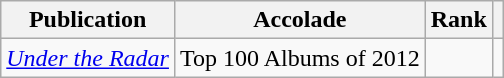<table class="wikitable sortable">
<tr>
<th>Publication</th>
<th>Accolade</th>
<th>Rank</th>
<th class="unsortable"></th>
</tr>
<tr>
<td><em><a href='#'>Under the Radar</a></em></td>
<td>Top 100 Albums of 2012</td>
<td></td>
<td></td>
</tr>
</table>
